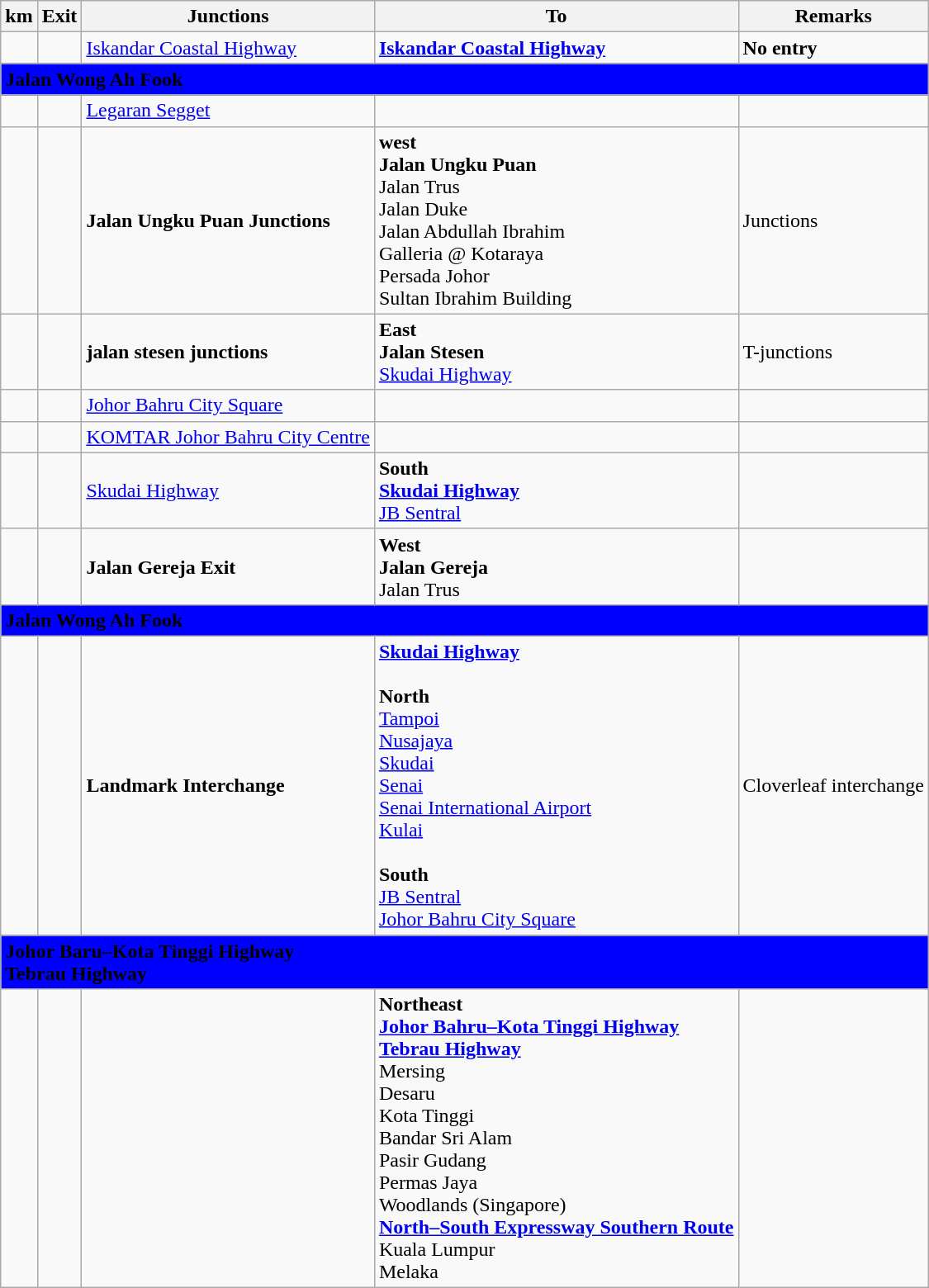<table class="wikitable">
<tr>
<th>km</th>
<th>Exit</th>
<th>Junctions</th>
<th>To</th>
<th>Remarks</th>
</tr>
<tr>
<td></td>
<td></td>
<td><a href='#'>Iskandar Coastal Highway</a></td>
<td> <strong><a href='#'>Iskandar Coastal Highway</a></strong></td>
<td><strong>No entry</strong></td>
</tr>
<tr>
<td style="width:600px" colspan="6" style="text-align:center" bgcolor="blue"><strong><span>Jalan Wong Ah Fook</span></strong></td>
</tr>
<tr>
<td></td>
<td></td>
<td><a href='#'>Legaran Segget</a></td>
<td></td>
<td></td>
</tr>
<tr>
<td></td>
<td></td>
<td><strong>Jalan Ungku Puan Junctions</strong></td>
<td><strong>west</strong><br><strong>Jalan Ungku Puan</strong><br>Jalan Trus<br>Jalan Duke<br>Jalan Abdullah Ibrahim<br>Galleria @ Kotaraya<br>Persada Johor<br>Sultan Ibrahim Building</td>
<td>Junctions</td>
</tr>
<tr>
<td></td>
<td></td>
<td><strong>jalan stesen junctions</strong></td>
<td><strong>East</strong><br><strong>Jalan Stesen</strong><br> <a href='#'>Skudai Highway</a></td>
<td>T-junctions</td>
</tr>
<tr>
<td></td>
<td></td>
<td><a href='#'>Johor Bahru City Square</a></td>
<td></td>
<td></td>
</tr>
<tr>
<td></td>
<td></td>
<td><a href='#'>KOMTAR Johor Bahru City Centre</a></td>
<td></td>
<td></td>
</tr>
<tr>
<td></td>
<td></td>
<td><a href='#'>Skudai Highway</a></td>
<td><strong>South</strong><br> <strong><a href='#'>Skudai Highway</a></strong><br><a href='#'>JB Sentral</a></td>
<td></td>
</tr>
<tr>
<td></td>
<td></td>
<td><strong>Jalan Gereja Exit</strong></td>
<td><strong>West</strong><br><strong>Jalan Gereja</strong><br>Jalan Trus</td>
<td></td>
</tr>
<tr>
<td style="width:600px" colspan="6" style="text-align:center" bgcolor="blue"><strong><span>Jalan Wong Ah Fook</span></strong></td>
</tr>
<tr>
<td></td>
<td></td>
<td><strong>Landmark Interchange</strong></td>
<td> <strong><a href='#'>Skudai Highway</a></strong><br><br><strong>North</strong><br> <a href='#'>Tampoi</a><br> <a href='#'>Nusajaya</a><br> <a href='#'>Skudai</a><br> <a href='#'>Senai</a><br> <a href='#'>Senai International Airport</a> <br> <a href='#'>Kulai</a><br><br><strong>South</strong><br><a href='#'>JB Sentral</a><br><a href='#'>Johor Bahru City Square</a></td>
<td>Cloverleaf interchange</td>
</tr>
<tr>
<td style="width:600px" colspan="6" style="text-align:center" bgcolor="blue"><strong><span>  Johor Baru–Kota Tinggi Highway<br>Tebrau Highway</span></strong></td>
</tr>
<tr>
<td></td>
<td></td>
<td></td>
<td><strong>Northeast</strong><br>  <strong><a href='#'>Johor Bahru–Kota Tinggi Highway</a></strong><br><strong><a href='#'>Tebrau Highway</a></strong><br>  Mersing<br> Desaru<br>  Kota Tinggi<br> Bandar Sri Alam<br> Pasir Gudang<br> Permas Jaya<br> Woodlands (Singapore)<br>  <strong><a href='#'>North–South Expressway Southern Route</a></strong><br>Kuala Lumpur<br>Melaka</td>
<td></td>
</tr>
</table>
